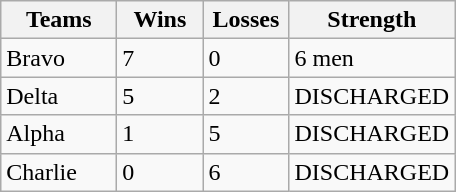<table class="wikitable">
<tr>
<th width="70px">Teams</th>
<th width="50px">Wins</th>
<th width="50px">Losses</th>
<th width="100px">Strength</th>
</tr>
<tr>
<td>Bravo</td>
<td>7</td>
<td>0</td>
<td>6 men</td>
</tr>
<tr>
<td>Delta</td>
<td>5</td>
<td>2</td>
<td>DISCHARGED</td>
</tr>
<tr>
<td>Alpha</td>
<td>1</td>
<td>5</td>
<td>DISCHARGED</td>
</tr>
<tr>
<td>Charlie</td>
<td>0</td>
<td>6</td>
<td>DISCHARGED</td>
</tr>
</table>
